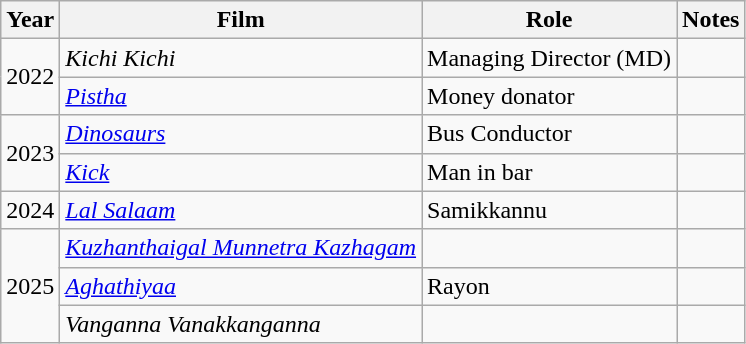<table class="wikitable sortable">
<tr style="text-align:center;">
<th>Year</th>
<th>Film</th>
<th>Role</th>
<th>Notes</th>
</tr>
<tr>
<td rowspan =2>2022</td>
<td><em>Kichi Kichi</em></td>
<td>Managing Director (MD)</td>
<td></td>
</tr>
<tr>
<td><em><a href='#'>Pistha</a></em></td>
<td>Money donator</td>
<td></td>
</tr>
<tr>
<td rowspan="2">2023</td>
<td><em><a href='#'>Dinosaurs</a></em></td>
<td>Bus Conductor</td>
<td></td>
</tr>
<tr>
<td><em><a href='#'>Kick</a></em></td>
<td>Man in bar</td>
<td></td>
</tr>
<tr>
<td>2024</td>
<td><em><a href='#'>Lal Salaam</a> </em></td>
<td>Samikkannu</td>
<td></td>
</tr>
<tr>
<td rowspan="3">2025</td>
<td><em><a href='#'>Kuzhanthaigal Munnetra Kazhagam</a></em></td>
<td></td>
<td></td>
</tr>
<tr>
<td><em><a href='#'>Aghathiyaa</a></em></td>
<td>Rayon</td>
<td></td>
</tr>
<tr>
<td><em>Vanganna Vanakkanganna</em></td>
<td></td>
<td></td>
</tr>
</table>
